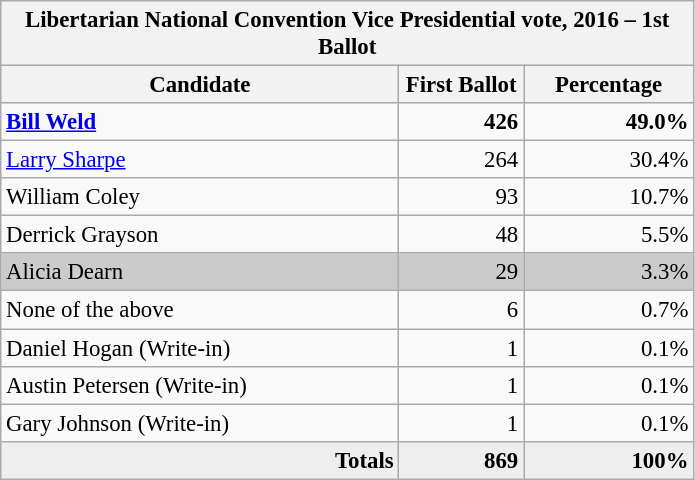<table class="wikitable" style="font-size:95%;">
<tr>
<th colspan="3">Libertarian National Convention Vice Presidential vote, 2016 – 1st Ballot</th>
</tr>
<tr>
<th style="width: 17em">Candidate</th>
<th style="width: 5em">First Ballot</th>
<th style="width: 7em">Percentage</th>
</tr>
<tr>
<td><strong><a href='#'>Bill Weld</a></strong></td>
<td style="text-align:right;"><strong>426</strong></td>
<td style="text-align:right;"><strong>49.0%</strong></td>
</tr>
<tr>
<td><a href='#'>Larry Sharpe</a></td>
<td style="text-align:right;">264</td>
<td style="text-align:right;">30.4%</td>
</tr>
<tr>
<td>William Coley</td>
<td style="text-align:right;">93</td>
<td style="text-align:right;">10.7%</td>
</tr>
<tr>
<td>Derrick Grayson</td>
<td style="text-align:right;">48</td>
<td style="text-align:right;">5.5%</td>
</tr>
<tr style="background:#cbcbcb">
<td>Alicia Dearn</td>
<td style="text-align:right;">29</td>
<td style="text-align:right;">3.3%</td>
</tr>
<tr>
<td>None of the above</td>
<td style="text-align:right;">6</td>
<td style="text-align:right;">0.7%</td>
</tr>
<tr>
<td>Daniel Hogan (Write-in)</td>
<td style="text-align:right;">1</td>
<td style="text-align:right;">0.1%</td>
</tr>
<tr>
<td>Austin Petersen (Write-in)</td>
<td style="text-align:right;">1</td>
<td style="text-align:right;">0.1%</td>
</tr>
<tr>
<td>Gary Johnson (Write-in)</td>
<td style="text-align:right;">1</td>
<td style="text-align:right;">0.1%</td>
</tr>
<tr style="background:#eee; text-align:right;">
<td><strong>Totals</strong></td>
<td><strong>869</strong></td>
<td><strong>100%</strong></td>
</tr>
</table>
